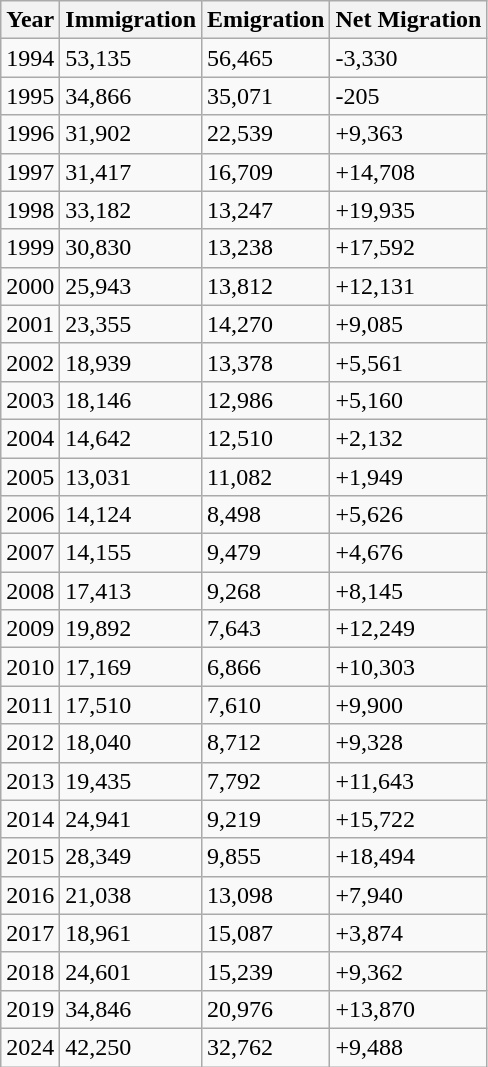<table class="wikitable sortable">
<tr>
<th>Year</th>
<th>Immigration</th>
<th>Emigration</th>
<th>Net Migration</th>
</tr>
<tr>
<td>1994</td>
<td>53,135</td>
<td>56,465</td>
<td>-3,330</td>
</tr>
<tr>
<td>1995</td>
<td>34,866</td>
<td>35,071</td>
<td>-205</td>
</tr>
<tr>
<td>1996</td>
<td>31,902</td>
<td>22,539</td>
<td>+9,363</td>
</tr>
<tr>
<td>1997</td>
<td>31,417</td>
<td>16,709</td>
<td>+14,708</td>
</tr>
<tr>
<td>1998</td>
<td>33,182</td>
<td>13,247</td>
<td>+19,935</td>
</tr>
<tr>
<td>1999</td>
<td>30,830</td>
<td>13,238</td>
<td>+17,592</td>
</tr>
<tr>
<td>2000</td>
<td>25,943</td>
<td>13,812</td>
<td>+12,131</td>
</tr>
<tr>
<td>2001</td>
<td>23,355</td>
<td>14,270</td>
<td>+9,085</td>
</tr>
<tr>
<td>2002</td>
<td>18,939</td>
<td>13,378</td>
<td>+5,561</td>
</tr>
<tr>
<td>2003</td>
<td>18,146</td>
<td>12,986</td>
<td>+5,160</td>
</tr>
<tr>
<td>2004</td>
<td>14,642</td>
<td>12,510</td>
<td>+2,132</td>
</tr>
<tr>
<td>2005</td>
<td>13,031</td>
<td>11,082</td>
<td>+1,949</td>
</tr>
<tr>
<td>2006</td>
<td>14,124</td>
<td>8,498</td>
<td>+5,626</td>
</tr>
<tr>
<td>2007</td>
<td>14,155</td>
<td>9,479</td>
<td>+4,676</td>
</tr>
<tr>
<td>2008</td>
<td>17,413</td>
<td>9,268</td>
<td>+8,145</td>
</tr>
<tr>
<td>2009</td>
<td>19,892</td>
<td>7,643</td>
<td>+12,249</td>
</tr>
<tr>
<td>2010</td>
<td>17,169</td>
<td>6,866</td>
<td>+10,303</td>
</tr>
<tr>
<td>2011</td>
<td>17,510</td>
<td>7,610</td>
<td>+9,900</td>
</tr>
<tr>
<td>2012</td>
<td>18,040</td>
<td>8,712</td>
<td>+9,328</td>
</tr>
<tr>
<td>2013</td>
<td>19,435</td>
<td>7,792</td>
<td>+11,643</td>
</tr>
<tr>
<td>2014</td>
<td>24,941</td>
<td>9,219</td>
<td>+15,722</td>
</tr>
<tr>
<td>2015</td>
<td>28,349</td>
<td>9,855</td>
<td>+18,494</td>
</tr>
<tr>
<td>2016</td>
<td>21,038</td>
<td>13,098</td>
<td>+7,940</td>
</tr>
<tr>
<td>2017</td>
<td>18,961</td>
<td>15,087</td>
<td>+3,874</td>
</tr>
<tr>
<td>2018</td>
<td>24,601</td>
<td>15,239</td>
<td>+9,362</td>
</tr>
<tr>
<td>2019</td>
<td>34,846</td>
<td>20,976</td>
<td>+13,870</td>
</tr>
<tr>
<td>2024</td>
<td>42,250</td>
<td>32,762</td>
<td>+9,488</td>
</tr>
</table>
